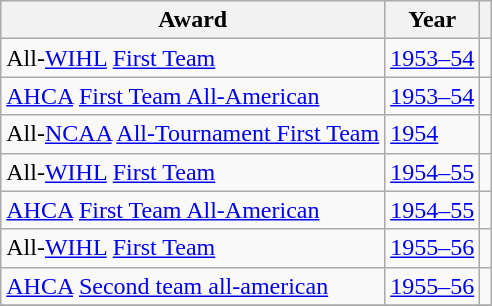<table class="wikitable">
<tr>
<th>Award</th>
<th>Year</th>
<th></th>
</tr>
<tr>
<td>All-<a href='#'>WIHL</a> <a href='#'>First Team</a></td>
<td><a href='#'>1953–54</a></td>
<td></td>
</tr>
<tr>
<td><a href='#'>AHCA</a> <a href='#'>First Team All-American</a></td>
<td><a href='#'>1953–54</a></td>
<td></td>
</tr>
<tr>
<td>All-<a href='#'>NCAA</a> <a href='#'>All-Tournament First Team</a></td>
<td><a href='#'>1954</a></td>
<td></td>
</tr>
<tr>
<td>All-<a href='#'>WIHL</a> <a href='#'>First Team</a></td>
<td><a href='#'>1954–55</a></td>
<td></td>
</tr>
<tr>
<td><a href='#'>AHCA</a> <a href='#'>First Team All-American</a></td>
<td><a href='#'>1954–55</a></td>
<td></td>
</tr>
<tr>
<td>All-<a href='#'>WIHL</a> <a href='#'>First Team</a></td>
<td><a href='#'>1955–56</a></td>
<td></td>
</tr>
<tr>
<td><a href='#'>AHCA</a> <a href='#'>Second team all-american</a></td>
<td><a href='#'>1955–56</a></td>
<td></td>
</tr>
<tr>
</tr>
</table>
